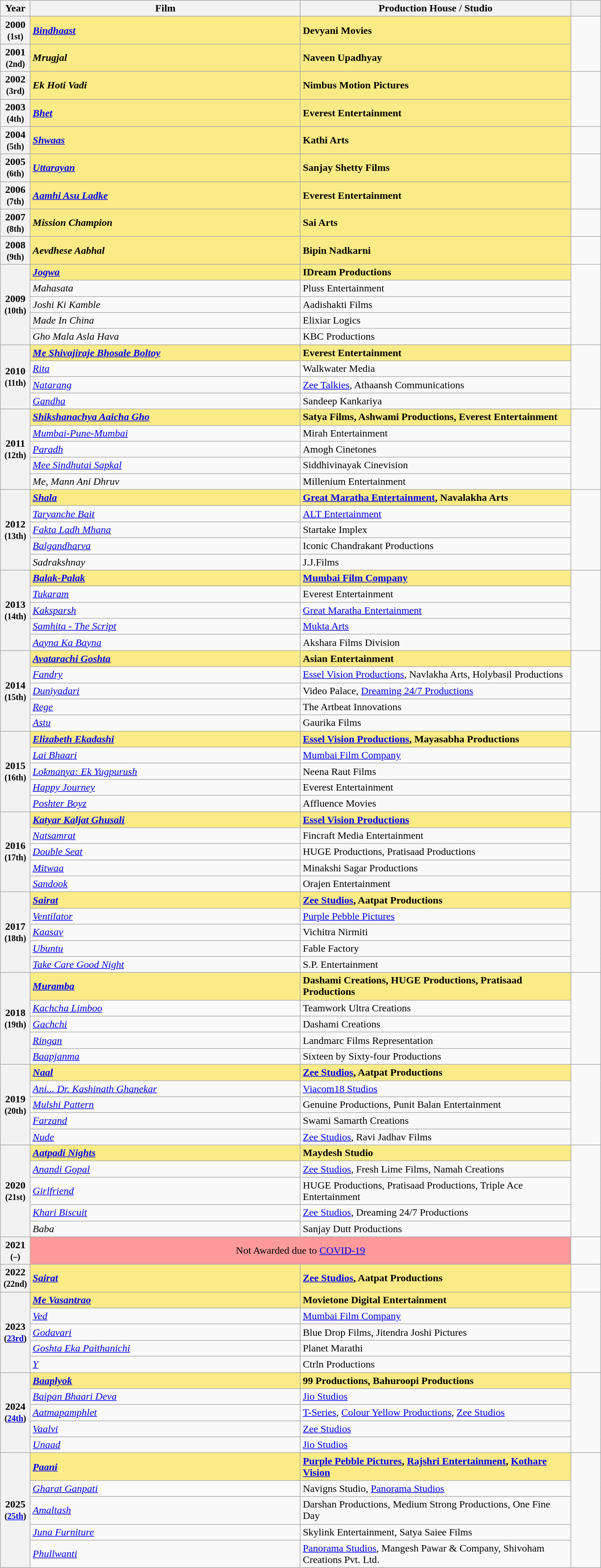<table class="wikitable sortable" style="width:75%;">
<tr>
<th scope="col" style="width:5%; text-align:center;">Year</th>
<th scope="col" style="width:45%;text-align:center;">Film</th>
<th scope="col" style="width:45%;text-align:center;">Production House / Studio</th>
<th class="unsortable"></th>
</tr>
<tr>
<th scope="row" style="text-align:center">2000 <br><small>(1st)</small></th>
<td style="background:#FAEB86;"><strong><em><a href='#'>Bindhaast</a></em></strong> </td>
<td style="background:#FAEB86;"><strong>Devyani Movies</strong></td>
<td rowspan="2" style="text-align:center;"></td>
</tr>
<tr>
<th scope="row" style="text-align:center">2001 <br><small>(2nd)</small></th>
<td style="background:#FAEB86;"><strong><em>Mrugjal</em></strong> </td>
<td style="background:#FAEB86;"><strong>Naveen Upadhyay</strong></td>
</tr>
<tr>
<th scope="row" style="text-align:center">2002 <br><small>(3rd)</small></th>
<td style="background:#FAEB86;"><strong><em>Ek Hoti Vadi</em></strong></td>
<td style="background:#FAEB86;"><strong>Nimbus Motion Pictures</strong></td>
<td rowspan="2" style="text-align:center;"></td>
</tr>
<tr>
<th scope="row" style="text-align:center">2003 <br><small>(4th)</small></th>
<td style="background:#FAEB86;"><strong><em><a href='#'>Bhet</a></em></strong> </td>
<td style="background:#FAEB86;"><strong>Everest Entertainment</strong></td>
</tr>
<tr>
<th scope="row" style="text-align:center">2004 <br><small>(5th)</small></th>
<td style="background:#FAEB86;"><strong><em><a href='#'>Shwaas</a></em></strong> </td>
<td style="background:#FAEB86;"><strong>Kathi Arts</strong></td>
<td style="text-align:center;"><br></td>
</tr>
<tr>
<th scope="row" style="text-align:center">2005 <br><small>(6th)</small></th>
<td style="background:#FAEB86;"><strong><em><a href='#'>Uttarayan</a></em></strong> </td>
<td style="background:#FAEB86;"><strong>Sanjay Shetty Films</strong></td>
<td rowspan="2" style="text-align:center;"></td>
</tr>
<tr>
<th scope="row" style="text-align:center">2006 <br><small>(7th)</small></th>
<td style="background:#FAEB86;"><strong><em><a href='#'>Aamhi Asu Ladke</a></em></strong> </td>
<td style="background:#FAEB86;"><strong>Everest Entertainment</strong></td>
</tr>
<tr>
<th scope="row" style="text-align:center">2007 <br><small>(8th)</small></th>
<td style="background:#FAEB86;"><strong><em>Mission Champion</em></strong></td>
<td style="background:#FAEB86;"><strong>Sai Arts</strong></td>
<td style="text-align:center;"><br></td>
</tr>
<tr>
<th scope="row" style="text-align:center">2008 <br><small>(9th)</small></th>
<td style="background:#FAEB86;"><strong><em>Aevdhese Aabhal</em></strong> </td>
<td style="background:#FAEB86;"><strong>Bipin Nadkarni</strong></td>
<td style="text-align:center;"><br></td>
</tr>
<tr>
<th rowspan="5" scope="row" style="text-align:center">2009 <br><small>(10th)</small></th>
<td style="background:#FAEB86;"><strong><em><a href='#'>Jogwa</a></em></strong> </td>
<td style="background:#FAEB86;"><strong>IDream Productions</strong></td>
<td rowspan="5" style="text-align:center;"><br></td>
</tr>
<tr>
<td><em>Mahasata</em></td>
<td>Pluss Entertainment</td>
</tr>
<tr>
<td><em>Joshi Ki Kamble</em></td>
<td>Aadishakti Films</td>
</tr>
<tr>
<td><em>Made In China</em></td>
<td>Elixiar Logics</td>
</tr>
<tr>
<td><em>Gho Mala Asla Hava</em></td>
<td>KBC Productions</td>
</tr>
<tr>
<th rowspan="4" scope="row" style="text-align:center">2010 <br><small>(11th)</small></th>
<td style="background:#FAEB86;"><strong><em><a href='#'>Me Shivajiraje Bhosale Boltoy</a></em></strong></td>
<td style="background:#FAEB86;"><strong>Everest Entertainment</strong></td>
<td rowspan="4" style="text-align:center;"><br></td>
</tr>
<tr>
<td><em><a href='#'>Rita</a></em></td>
<td>Walkwater Media</td>
</tr>
<tr>
<td><em><a href='#'>Natarang</a></em></td>
<td><a href='#'>Zee Talkies</a>, Athaansh Communications</td>
</tr>
<tr>
<td><em><a href='#'>Gandha</a></em></td>
<td>Sandeep Kankariya</td>
</tr>
<tr>
<th rowspan="5" scope="row" style="text-align:center">2011 <br><small>(12th)</small></th>
<td style="background:#FAEB86;"><strong><em><a href='#'>Shikshanachya Aaicha Gho</a></em></strong> </td>
<td style="background:#FAEB86;"><strong>Satya Films, Ashwami Productions, Everest Entertainment</strong></td>
<td rowspan="5" style="text-align:center;"><br></td>
</tr>
<tr>
<td><em><a href='#'>Mumbai-Pune-Mumbai</a></em></td>
<td>Mirah Entertainment</td>
</tr>
<tr>
<td><em><a href='#'>Paradh</a></em></td>
<td>Amogh Cinetones</td>
</tr>
<tr>
<td><em><a href='#'>Mee Sindhutai Sapkal</a></em></td>
<td>Siddhivinayak Cinevision</td>
</tr>
<tr>
<td><em>Me, Mann Ani Dhruv</em></td>
<td>Millenium Entertainment</td>
</tr>
<tr>
<th rowspan="5" scope="row" style="text-align:center">2012 <br><small>(13th)</small></th>
<td style="background:#FAEB86;"><strong><em><a href='#'>Shala</a></em></strong> </td>
<td style="background:#FAEB86;"><strong><a href='#'>Great Maratha Entertainment</a>, Navalakha Arts</strong></td>
<td rowspan="5" style="text-align:center;"><br></td>
</tr>
<tr>
<td><em><a href='#'>Taryanche Bait</a></em></td>
<td><a href='#'>ALT Entertainment</a></td>
</tr>
<tr>
<td><em><a href='#'>Fakta Ladh Mhana</a></em></td>
<td>Startake Implex</td>
</tr>
<tr>
<td><em><a href='#'>Balgandharva</a></em></td>
<td>Iconic Chandrakant Productions</td>
</tr>
<tr>
<td><em>Sadrakshnay</em></td>
<td>J.J.Films</td>
</tr>
<tr>
<th rowspan="5" scope="row" style="text-align:center">2013 <br><small>(14th)</small></th>
<td style="background:#FAEB86;"><strong><em><a href='#'>Balak-Palak</a></em></strong></td>
<td style="background:#FAEB86;"><strong><a href='#'>Mumbai Film Company</a></strong></td>
<td rowspan="5" style="text-align:center;"><br><br></td>
</tr>
<tr>
<td><em><a href='#'>Tukaram</a></em></td>
<td>Everest Entertainment</td>
</tr>
<tr>
<td><em><a href='#'>Kaksparsh</a></em></td>
<td><a href='#'>Great Maratha Entertainment</a></td>
</tr>
<tr>
<td><em><a href='#'>Samhita - The Script</a></em></td>
<td><a href='#'>Mukta Arts</a></td>
</tr>
<tr>
<td><em><a href='#'>Aayna Ka Bayna</a></em></td>
<td>Akshara Films Division</td>
</tr>
<tr>
<th rowspan="5" scope="row" style="text-align:center">2014 <br><small>(15th)</small></th>
<td style="background:#FAEB86;"><strong><em><a href='#'>Avatarachi Goshta</a></em></strong></td>
<td style="background:#FAEB86;"><strong>Asian Entertainment</strong></td>
<td rowspan="5" style="text-align:center;"><br><br></td>
</tr>
<tr>
<td><em><a href='#'>Fandry</a></em></td>
<td><a href='#'>Essel Vision Productions</a>, Navlakha Arts, Holybasil Productions</td>
</tr>
<tr>
<td><em><a href='#'>Duniyadari</a></em></td>
<td>Video Palace, <a href='#'>Dreaming 24/7 Productions</a></td>
</tr>
<tr>
<td><em><a href='#'>Rege</a></em></td>
<td>The Artbeat Innovations</td>
</tr>
<tr>
<td><em><a href='#'>Astu</a></em></td>
<td>Gaurika Films</td>
</tr>
<tr>
<th rowspan="5" scope="row" style="text-align:center">2015 <br><small>(16th)</small></th>
<td style="background:#FAEB86;"><strong><em><a href='#'>Elizabeth Ekadashi</a></em></strong></td>
<td style="background:#FAEB86;"><strong><a href='#'>Essel Vision Productions</a>, Mayasabha Productions</strong></td>
<td rowspan="5" style="text-align:center;"><br></td>
</tr>
<tr>
<td><em><a href='#'>Lai Bhaari</a></em></td>
<td><a href='#'>Mumbai Film Company</a></td>
</tr>
<tr>
<td><em><a href='#'>Lokmanya: Ek Yugpurush</a></em></td>
<td>Neena Raut Films</td>
</tr>
<tr>
<td><em><a href='#'>Happy Journey</a></em></td>
<td>Everest Entertainment</td>
</tr>
<tr>
<td><em><a href='#'>Poshter Boyz</a></em></td>
<td>Affluence Movies</td>
</tr>
<tr>
<th rowspan="5" scope="row" style="text-align:center">2016 <br><small>(17th)</small></th>
<td style="background:#FAEB86;"><strong><em><a href='#'>Katyar Kaljat Ghusali</a></em></strong></td>
<td style="background:#FAEB86;"><strong><a href='#'>Essel Vision Productions</a></strong></td>
<td rowspan="5" style="text-align:center;"></td>
</tr>
<tr>
<td><em><a href='#'>Natsamrat</a></em></td>
<td>Fincraft Media Entertainment</td>
</tr>
<tr>
<td><em><a href='#'>Double Seat</a></em></td>
<td>HUGE Productions, Pratisaad Productions</td>
</tr>
<tr>
<td><em><a href='#'>Mitwaa</a></em></td>
<td>Minakshi Sagar Productions</td>
</tr>
<tr>
<td><em><a href='#'>Sandook</a></em></td>
<td>Orajen Entertainment</td>
</tr>
<tr>
<th rowspan="5" scope="row" style="text-align:center">2017 <br><small>(18th)</small></th>
<td style="background:#FAEB86;"><strong><em><a href='#'>Sairat</a></em></strong> </td>
<td style="background:#FAEB86;"><strong><a href='#'>Zee Studios</a>, Aatpat Productions</strong></td>
<td rowspan="5" style="text-align:center;"></td>
</tr>
<tr>
<td><em><a href='#'>Ventilator</a></em></td>
<td><a href='#'>Purple Pebble Pictures</a></td>
</tr>
<tr>
<td><em><a href='#'>Kaasav</a></em></td>
<td>Vichitra Nirmiti</td>
</tr>
<tr>
<td><em><a href='#'>Ubuntu</a></em></td>
<td>Fable Factory</td>
</tr>
<tr>
<td><em><a href='#'>Take Care Good Night</a></em></td>
<td>S.P. Entertainment</td>
</tr>
<tr>
<th rowspan="5" scope="row" style="text-align:center">2018 <br><small>(19th)</small></th>
<td style="background:#FAEB86;"><strong><em><a href='#'>Muramba</a></em></strong> </td>
<td style="background:#FAEB86;"><strong>Dashami Creations, HUGE Productions, Pratisaad Productions</strong></td>
<td rowspan="5" style="text-align:center;"></td>
</tr>
<tr>
<td><em><a href='#'>Kachcha Limboo</a></em></td>
<td>Teamwork Ultra Creations</td>
</tr>
<tr>
<td><em><a href='#'>Gachchi</a></em></td>
<td>Dashami Creations</td>
</tr>
<tr>
<td><em><a href='#'>Ringan</a></em></td>
<td>Landmarc Films Representation</td>
</tr>
<tr>
<td><em><a href='#'>Baapjanma</a></em></td>
<td>Sixteen by Sixty-four Productions</td>
</tr>
<tr>
<th rowspan="5" scope="row" style="text-align:center">2019 <br><small>(20th)</small></th>
<td style="background:#FAEB86;"><strong><em><a href='#'>Naal</a></em></strong> </td>
<td style="background:#FAEB86;"><strong><a href='#'>Zee Studios</a>, Aatpat Productions</strong></td>
<td rowspan="5" style="text-align:center;"></td>
</tr>
<tr>
<td><em><a href='#'>Ani... Dr. Kashinath Ghanekar</a></em></td>
<td><a href='#'>Viacom18 Studios</a></td>
</tr>
<tr>
<td><em><a href='#'>Mulshi Pattern</a></em></td>
<td>Genuine Productions, Punit Balan Entertainment</td>
</tr>
<tr>
<td><em><a href='#'>Farzand</a></em></td>
<td>Swami Samarth Creations</td>
</tr>
<tr>
<td><em><a href='#'>Nude</a></em></td>
<td><a href='#'>Zee Studios</a>, Ravi Jadhav Films</td>
</tr>
<tr>
<th rowspan="5" scope="row" style="text-align:center">2020 <br><small>(21st)</small></th>
<td style="background:#FAEB86;"><strong><em><a href='#'>Aatpadi Nights</a></em></strong> </td>
<td style="background:#FAEB86;"><strong>Maydesh Studio</strong></td>
<td rowspan="5" style="text-align:center;"></td>
</tr>
<tr>
<td><em><a href='#'>Anandi Gopal</a></em></td>
<td><a href='#'>Zee Studios</a>, Fresh Lime Films, Namah Creations</td>
</tr>
<tr>
<td><em><a href='#'>Girlfriend</a></em></td>
<td>HUGE Productions, Pratisaad Productions, Triple Ace Entertainment</td>
</tr>
<tr>
<td><em><a href='#'>Khari Biscuit</a></em></td>
<td><a href='#'>Zee Studios</a>, Dreaming 24/7 Productions</td>
</tr>
<tr>
<td><em>Baba</em></td>
<td>Sanjay Dutt Productions</td>
</tr>
<tr>
<th scope="row" rowspan="1" style="text-align:center">2021 <br><small>(–)</small></th>
<td bgcolor=#ff9a9a colspan="2" style="text-align:center">Not Awarded due to <a href='#'>COVID-19</a></td>
<td style="text-align:center;" rowspan="1"></td>
</tr>
<tr>
<th scope="row" style="text-align:center">2022 <br><small>(22nd</small><small>)</small></th>
<td style="background:#FAEB86;"><strong><em><a href='#'>Sairat</a></em></strong> </td>
<td style="background:#FAEB86;"><strong><a href='#'>Zee Studios</a>, Aatpat Productions</strong></td>
<td style="text-align:center;"></td>
</tr>
<tr>
<th rowspan="5" scope="row" style="text-align:center">2023 <br><small>(<a href='#'>23rd</a></small><small>)</small></th>
<td style="background:#FAEB86;"><strong><em><a href='#'>Me Vasantrao</a></em></strong> </td>
<td style="background:#FAEB86;"><strong>Movietone Digital Entertainment</strong></td>
<td rowspan="5"></td>
</tr>
<tr>
<td><em><a href='#'>Ved</a></em></td>
<td><a href='#'>Mumbai Film Company</a></td>
</tr>
<tr>
<td><em><a href='#'>Godavari</a></em></td>
<td>Blue Drop Films, Jitendra Joshi Pictures</td>
</tr>
<tr>
<td><em><a href='#'>Goshta Eka Paithanichi</a></em></td>
<td>Planet Marathi</td>
</tr>
<tr>
<td><em><a href='#'>Y</a></em></td>
<td>Ctrln Productions</td>
</tr>
<tr>
<th rowspan="5" scope="row" style="text-align:center">2024 <br><small>(<a href='#'>24th</a></small><small>)</small></th>
<td style="background:#FAEB86;"><strong><em><a href='#'>Baaplyok</a></em></strong> </td>
<td style="background:#FAEB86;"><strong>99 Productions, Bahuroopi Productions</strong></td>
<td rowspan="5"></td>
</tr>
<tr>
<td><em><a href='#'>Baipan Bhaari Deva</a></em></td>
<td><a href='#'>Jio Studios</a></td>
</tr>
<tr>
<td><em><a href='#'>Aatmapamphlet</a></em></td>
<td><a href='#'>T-Series</a>, <a href='#'>Colour Yellow Productions</a>, <a href='#'>Zee Studios</a></td>
</tr>
<tr>
<td><em><a href='#'>Vaalvi</a></em></td>
<td><a href='#'>Zee Studios</a></td>
</tr>
<tr>
<td><em><a href='#'>Unaad</a></em></td>
<td><a href='#'>Jio Studios</a></td>
</tr>
<tr>
<th rowspan="5">2025<br><small>(<a href='#'>25th</a></small><small>)</small></th>
<td style="background:#FAEB86;"><strong><em><a href='#'>Paani</a></em></strong> </td>
<td style="background:#FAEB86;"><strong><a href='#'>Purple Pebble Pictures</a>, <a href='#'>Rajshri Entertainment</a>, <a href='#'>Kothare Vision</a></strong></td>
<td rowspan="5"></td>
</tr>
<tr>
<td><em><a href='#'>Gharat Ganpati</a></em></td>
<td>Navigns Studio, <a href='#'>Panorama Studios</a></td>
</tr>
<tr>
<td><em><a href='#'>Amaltash</a></em></td>
<td>Darshan Productions, Medium Strong Productions, One Fine Day</td>
</tr>
<tr>
<td><em><a href='#'>Juna Furniture</a></em></td>
<td>Skylink Entertainment, Satya Saiee Films</td>
</tr>
<tr>
<td><em><a href='#'>Phullwanti</a></em></td>
<td><a href='#'>Panorama Studios</a>, Mangesh Pawar & Company, Shivoham Creations Pvt. Ltd.</td>
</tr>
</table>
